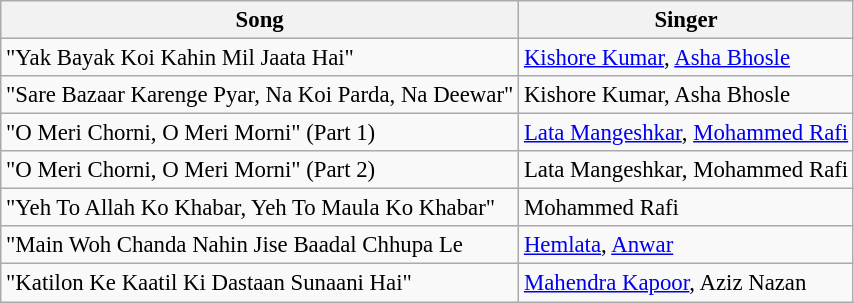<table class="wikitable" style="font-size:95%;">
<tr>
<th>Song</th>
<th>Singer</th>
</tr>
<tr>
<td>"Yak Bayak Koi Kahin Mil Jaata Hai"</td>
<td><a href='#'>Kishore Kumar</a>, <a href='#'>Asha Bhosle</a></td>
</tr>
<tr>
<td>"Sare Bazaar Karenge Pyar, Na Koi Parda, Na Deewar"</td>
<td>Kishore Kumar, Asha Bhosle</td>
</tr>
<tr>
<td>"O Meri Chorni, O Meri Morni" (Part 1)</td>
<td><a href='#'>Lata Mangeshkar</a>, <a href='#'>Mohammed Rafi</a></td>
</tr>
<tr>
<td>"O Meri Chorni, O Meri Morni" (Part 2)</td>
<td>Lata Mangeshkar, Mohammed Rafi</td>
</tr>
<tr>
<td>"Yeh To Allah Ko Khabar, Yeh To Maula Ko Khabar"</td>
<td>Mohammed Rafi</td>
</tr>
<tr>
<td>"Main Woh Chanda Nahin Jise Baadal Chhupa Le</td>
<td><a href='#'>Hemlata</a>, <a href='#'>Anwar</a></td>
</tr>
<tr>
<td>"Katilon Ke Kaatil Ki Dastaan Sunaani Hai"</td>
<td><a href='#'>Mahendra Kapoor</a>, Aziz Nazan</td>
</tr>
</table>
